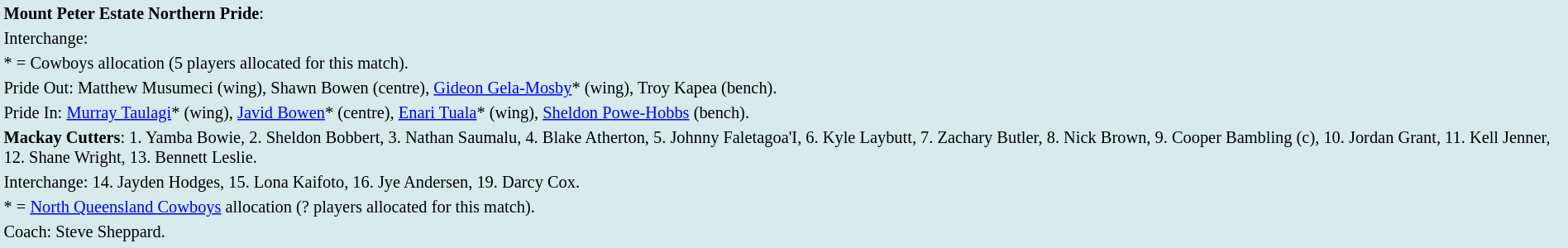<table style="background:#d7ebed; font-size:85%; width:100%;">
<tr>
<td><strong>Mount Peter Estate Northern Pride</strong>:             </td>
</tr>
<tr>
<td>Interchange:    </td>
</tr>
<tr>
<td>* = Cowboys allocation (5 players allocated for this match).</td>
</tr>
<tr>
<td>Pride Out: Matthew Musumeci (wing), Shawn Bowen (centre), <a href='#'>Gideon Gela-Mosby</a>* (wing), Troy Kapea (bench).</td>
</tr>
<tr>
<td>Pride In: <a href='#'>Murray Taulagi</a>* (wing), <a href='#'>Javid Bowen</a>* (centre), <a href='#'>Enari Tuala</a>* (wing), <a href='#'>Sheldon Powe-Hobbs</a> (bench).</td>
</tr>
<tr>
<td><strong>Mackay Cutters</strong>: 1. Yamba Bowie, 2. Sheldon Bobbert, 3. Nathan Saumalu, 4. Blake Atherton, 5. Johnny Faletagoa'I, 6. Kyle Laybutt, 7. Zachary Butler, 8. Nick Brown, 9. Cooper Bambling (c), 10. Jordan Grant, 11. Kell Jenner, 12. Shane Wright, 13. Bennett Leslie.</td>
</tr>
<tr>
<td>Interchange: 14. Jayden Hodges, 15. Lona Kaifoto, 16. Jye Andersen, 19. Darcy Cox.</td>
</tr>
<tr>
<td>* = <a href='#'>North Queensland Cowboys</a> allocation (? players allocated for this match).</td>
</tr>
<tr>
<td>Coach: Steve Sheppard.</td>
</tr>
<tr>
</tr>
</table>
